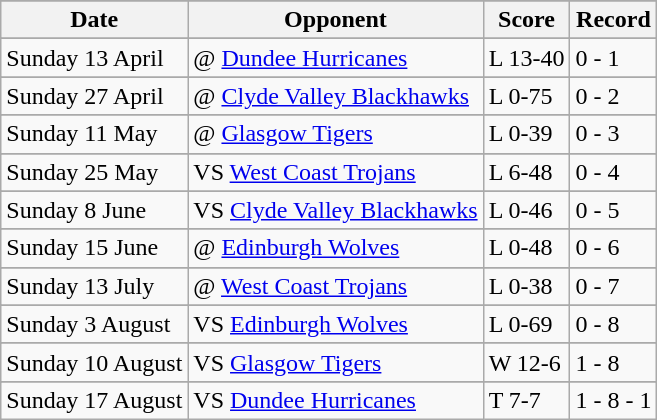<table class="wikitable">
<tr>
</tr>
<tr>
<th>Date</th>
<th>Opponent</th>
<th>Score</th>
<th>Record</th>
</tr>
<tr>
</tr>
<tr>
<td>Sunday 13 April</td>
<td>@ <a href='#'>Dundee Hurricanes</a></td>
<td>L 13-40</td>
<td>0 - 1</td>
</tr>
<tr>
</tr>
<tr>
<td>Sunday 27 April</td>
<td>@ <a href='#'>Clyde Valley Blackhawks</a></td>
<td>L 0-75</td>
<td>0 - 2</td>
</tr>
<tr>
</tr>
<tr>
<td>Sunday 11 May</td>
<td>@ <a href='#'>Glasgow Tigers</a></td>
<td>L 0-39</td>
<td>0 - 3</td>
</tr>
<tr>
</tr>
<tr>
<td>Sunday 25 May</td>
<td>VS <a href='#'>West Coast Trojans</a></td>
<td>L 6-48</td>
<td>0 - 4</td>
</tr>
<tr>
</tr>
<tr>
<td>Sunday 8 June</td>
<td>VS <a href='#'>Clyde Valley Blackhawks</a></td>
<td>L 0-46</td>
<td>0 - 5</td>
</tr>
<tr>
</tr>
<tr>
<td>Sunday 15 June</td>
<td>@ <a href='#'>Edinburgh Wolves</a></td>
<td>L 0-48</td>
<td>0 - 6</td>
</tr>
<tr>
</tr>
<tr>
<td>Sunday 13 July</td>
<td>@ <a href='#'>West Coast Trojans</a></td>
<td>L 0-38</td>
<td>0 - 7</td>
</tr>
<tr>
</tr>
<tr>
<td>Sunday 3 August</td>
<td>VS <a href='#'>Edinburgh Wolves</a></td>
<td>L 0-69</td>
<td>0 - 8</td>
</tr>
<tr>
</tr>
<tr>
<td>Sunday 10 August</td>
<td>VS <a href='#'>Glasgow Tigers</a></td>
<td>W 12-6</td>
<td>1 - 8</td>
</tr>
<tr>
</tr>
<tr>
<td>Sunday 17 August</td>
<td>VS <a href='#'>Dundee Hurricanes</a></td>
<td>T 7-7</td>
<td>1 - 8 - 1</td>
</tr>
</table>
